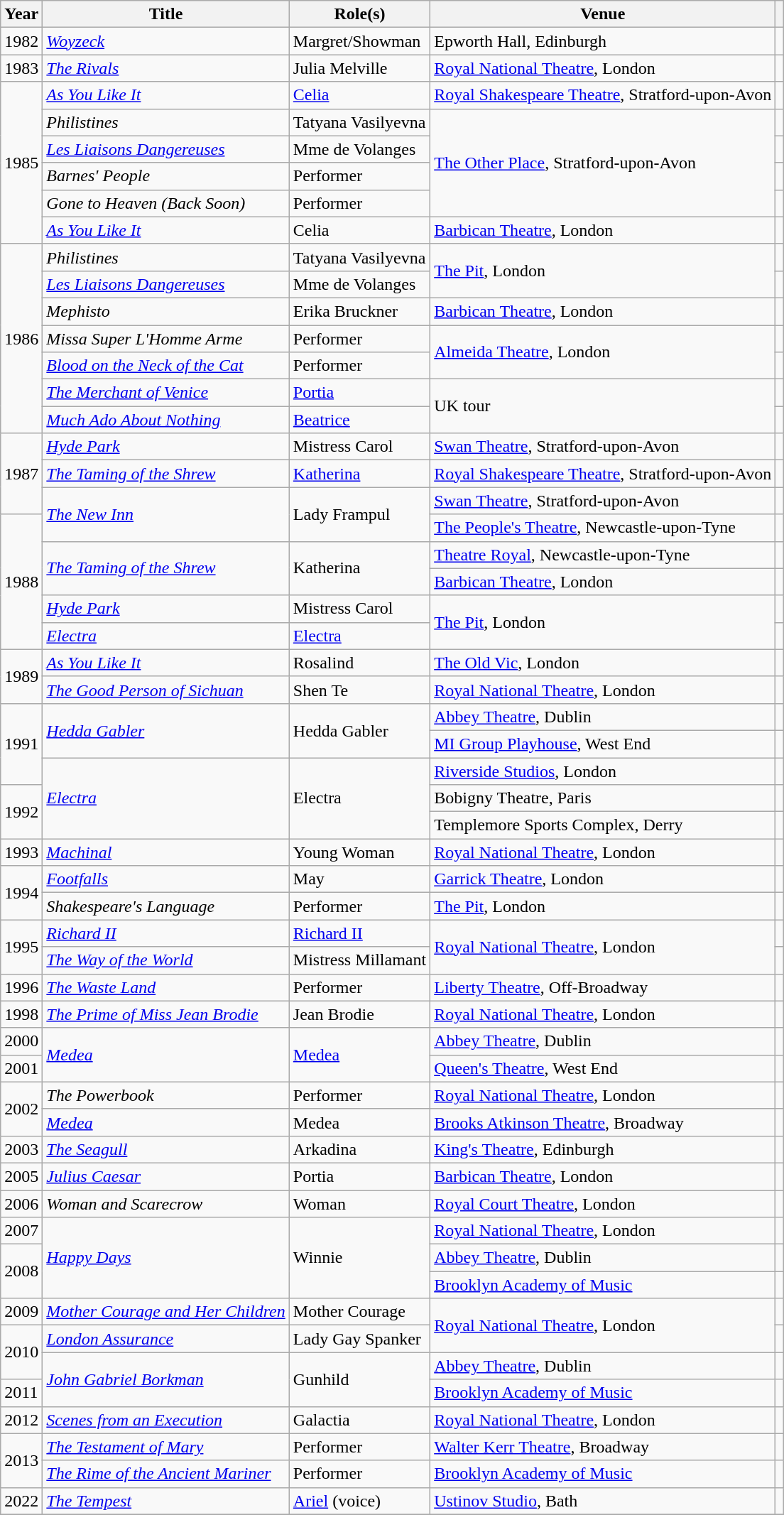<table class="wikitable sortable">
<tr>
<th>Year</th>
<th>Title</th>
<th>Role(s)</th>
<th>Venue</th>
<th class="unsortable"></th>
</tr>
<tr>
<td>1982</td>
<td><em><a href='#'>Woyzeck</a></em></td>
<td>Margret/Showman</td>
<td>Epworth Hall, Edinburgh</td>
<td></td>
</tr>
<tr>
<td>1983</td>
<td><em><a href='#'>The Rivals</a></em></td>
<td>Julia Melville</td>
<td><a href='#'>Royal National Theatre</a>, London</td>
<td></td>
</tr>
<tr>
<td rowspan=6>1985</td>
<td><em><a href='#'>As You Like It</a></em></td>
<td><a href='#'>Celia</a></td>
<td><a href='#'>Royal Shakespeare Theatre</a>, Stratford-upon-Avon</td>
<td></td>
</tr>
<tr>
<td><em>Philistines</em></td>
<td>Tatyana Vasilyevna</td>
<td rowspan=4><a href='#'>The Other Place</a>, Stratford-upon-Avon</td>
<td></td>
</tr>
<tr>
<td><em><a href='#'>Les Liaisons Dangereuses</a></em></td>
<td>Mme de Volanges</td>
<td></td>
</tr>
<tr>
<td><em>Barnes' People</em></td>
<td>Performer</td>
<td></td>
</tr>
<tr>
<td><em>Gone to Heaven (Back Soon)</em></td>
<td>Performer</td>
<td></td>
</tr>
<tr>
<td><em><a href='#'>As You Like It</a></em></td>
<td>Celia</td>
<td><a href='#'>Barbican Theatre</a>, London</td>
<td></td>
</tr>
<tr>
<td rowspan=7>1986</td>
<td><em>Philistines</em></td>
<td>Tatyana Vasilyevna</td>
<td rowspan=2><a href='#'>The Pit</a>, London</td>
<td></td>
</tr>
<tr>
<td><em><a href='#'>Les Liaisons Dangereuses</a></em></td>
<td>Mme de Volanges</td>
<td></td>
</tr>
<tr>
<td><em>Mephisto</em></td>
<td>Erika Bruckner</td>
<td><a href='#'>Barbican Theatre</a>, London</td>
<td></td>
</tr>
<tr>
<td><em>Missa Super L'Homme Arme</em></td>
<td>Performer</td>
<td rowspan="2"><a href='#'>Almeida Theatre</a>, London</td>
<td></td>
</tr>
<tr>
<td><em><a href='#'>Blood on the Neck of the Cat</a></em></td>
<td>Performer</td>
<td></td>
</tr>
<tr>
<td><em><a href='#'>The Merchant of Venice</a></em></td>
<td><a href='#'>Portia</a></td>
<td rowspan="2">UK tour</td>
<td></td>
</tr>
<tr>
<td><em><a href='#'>Much Ado About Nothing</a></em></td>
<td><a href='#'>Beatrice</a></td>
<td></td>
</tr>
<tr>
<td rowspan=3>1987</td>
<td><em><a href='#'>Hyde Park</a></em></td>
<td>Mistress Carol</td>
<td><a href='#'>Swan Theatre</a>, Stratford-upon-Avon</td>
<td></td>
</tr>
<tr>
<td><em><a href='#'>The Taming of the Shrew</a></em></td>
<td><a href='#'>Katherina</a></td>
<td><a href='#'>Royal Shakespeare Theatre</a>, Stratford-upon-Avon</td>
<td></td>
</tr>
<tr>
<td rowspan=2><em><a href='#'>The New Inn</a></em></td>
<td rowspan=2>Lady Frampul</td>
<td><a href='#'>Swan Theatre</a>, Stratford-upon-Avon</td>
<td></td>
</tr>
<tr>
<td rowspan=5>1988</td>
<td><a href='#'>The People's Theatre</a>, Newcastle-upon-Tyne</td>
<td></td>
</tr>
<tr>
<td rowspan=2><em><a href='#'>The Taming of the Shrew</a></em></td>
<td rowspan=2>Katherina</td>
<td><a href='#'>Theatre Royal</a>, Newcastle-upon-Tyne</td>
<td></td>
</tr>
<tr>
<td><a href='#'>Barbican Theatre</a>, London</td>
<td></td>
</tr>
<tr>
<td><em><a href='#'>Hyde Park</a></em></td>
<td>Mistress Carol</td>
<td rowspan=2><a href='#'>The Pit</a>, London</td>
<td></td>
</tr>
<tr>
<td><em><a href='#'>Electra</a></em></td>
<td><a href='#'>Electra</a></td>
<td></td>
</tr>
<tr>
<td rowspan="2">1989</td>
<td><em><a href='#'>As You Like It</a></em></td>
<td>Rosalind</td>
<td><a href='#'>The Old Vic</a>, London</td>
<td></td>
</tr>
<tr>
<td><em><a href='#'>The Good Person of Sichuan</a></em></td>
<td>Shen Te</td>
<td><a href='#'>Royal National Theatre</a>, London</td>
<td></td>
</tr>
<tr>
<td rowspan=3>1991</td>
<td rowspan=2><em><a href='#'>Hedda Gabler</a></em></td>
<td rowspan=2>Hedda Gabler</td>
<td><a href='#'>Abbey Theatre</a>, Dublin</td>
<td></td>
</tr>
<tr>
<td><a href='#'>MI Group Playhouse</a>, West End</td>
<td></td>
</tr>
<tr>
<td rowspan=3><em><a href='#'>Electra</a></em></td>
<td rowspan=3>Electra</td>
<td><a href='#'>Riverside Studios</a>, London</td>
<td></td>
</tr>
<tr>
<td rowspan=2>1992</td>
<td>Bobigny Theatre, Paris</td>
<td></td>
</tr>
<tr>
<td>Templemore Sports Complex, Derry</td>
<td></td>
</tr>
<tr>
<td>1993</td>
<td><em><a href='#'>Machinal</a></em></td>
<td>Young Woman</td>
<td><a href='#'>Royal National Theatre</a>, London</td>
<td></td>
</tr>
<tr>
<td rowspan="2">1994</td>
<td><em><a href='#'>Footfalls</a></em></td>
<td>May</td>
<td><a href='#'>Garrick Theatre</a>, London</td>
<td></td>
</tr>
<tr>
<td><em>Shakespeare's Language</em></td>
<td>Performer</td>
<td><a href='#'>The Pit</a>, London</td>
<td></td>
</tr>
<tr>
<td rowspan=2>1995</td>
<td><em><a href='#'>Richard II</a></em></td>
<td><a href='#'>Richard II</a></td>
<td rowspan="2"><a href='#'>Royal National Theatre</a>, London</td>
<td></td>
</tr>
<tr>
<td><em><a href='#'>The Way of the World</a></em></td>
<td>Mistress Millamant</td>
<td></td>
</tr>
<tr>
<td>1996</td>
<td><em><a href='#'>The Waste Land</a></em></td>
<td>Performer</td>
<td><a href='#'>Liberty Theatre</a>, Off-Broadway</td>
<td></td>
</tr>
<tr>
<td>1998</td>
<td><em><a href='#'>The Prime of Miss Jean Brodie</a></em></td>
<td>Jean Brodie</td>
<td><a href='#'>Royal National Theatre</a>, London</td>
<td></td>
</tr>
<tr>
<td>2000</td>
<td rowspan=2><em><a href='#'>Medea</a></em></td>
<td rowspan=2><a href='#'>Medea</a></td>
<td><a href='#'>Abbey Theatre</a>, Dublin</td>
<td></td>
</tr>
<tr>
<td>2001</td>
<td><a href='#'>Queen's Theatre</a>, West End</td>
<td></td>
</tr>
<tr>
<td rowspan=2>2002</td>
<td><em>The Powerbook</em></td>
<td>Performer</td>
<td><a href='#'>Royal National Theatre</a>, London</td>
<td></td>
</tr>
<tr>
<td><em><a href='#'>Medea</a></em></td>
<td>Medea</td>
<td><a href='#'>Brooks Atkinson Theatre</a>, Broadway</td>
<td></td>
</tr>
<tr>
<td>2003</td>
<td><em><a href='#'>The Seagull</a></em></td>
<td>Arkadina</td>
<td><a href='#'>King's Theatre</a>, Edinburgh</td>
<td></td>
</tr>
<tr>
<td>2005</td>
<td><em><a href='#'>Julius Caesar</a></em></td>
<td>Portia</td>
<td><a href='#'>Barbican Theatre</a>, London</td>
<td></td>
</tr>
<tr>
<td>2006</td>
<td><em>Woman and Scarecrow</em></td>
<td>Woman</td>
<td><a href='#'>Royal Court Theatre</a>, London</td>
<td></td>
</tr>
<tr>
<td>2007</td>
<td rowspan=3><em><a href='#'>Happy Days</a></em></td>
<td rowspan=3>Winnie</td>
<td><a href='#'>Royal National Theatre</a>, London</td>
<td></td>
</tr>
<tr>
<td rowspan=2>2008</td>
<td><a href='#'>Abbey Theatre</a>, Dublin</td>
<td></td>
</tr>
<tr>
<td><a href='#'>Brooklyn Academy of Music</a></td>
<td></td>
</tr>
<tr>
<td>2009</td>
<td><em><a href='#'>Mother Courage and Her Children</a></em></td>
<td>Mother Courage</td>
<td rowspan=2><a href='#'>Royal National Theatre</a>, London</td>
<td></td>
</tr>
<tr>
<td rowspan=2>2010</td>
<td><em><a href='#'>London Assurance</a></em></td>
<td>Lady Gay Spanker</td>
<td></td>
</tr>
<tr>
<td rowspan=2><em><a href='#'>John Gabriel Borkman</a></em></td>
<td rowspan=2>Gunhild</td>
<td><a href='#'>Abbey Theatre</a>, Dublin</td>
<td></td>
</tr>
<tr>
<td>2011</td>
<td><a href='#'>Brooklyn Academy of Music</a></td>
<td></td>
</tr>
<tr>
<td>2012</td>
<td><em><a href='#'>Scenes from an Execution</a></em></td>
<td>Galactia</td>
<td><a href='#'>Royal National Theatre</a>, London</td>
<td></td>
</tr>
<tr>
<td rowspan=2>2013</td>
<td><em><a href='#'>The Testament of Mary</a></em></td>
<td>Performer</td>
<td><a href='#'>Walter Kerr Theatre</a>, Broadway</td>
<td></td>
</tr>
<tr>
<td><em><a href='#'>The Rime of the Ancient Mariner</a></em></td>
<td>Performer</td>
<td><a href='#'>Brooklyn Academy of Music</a></td>
<td></td>
</tr>
<tr>
<td>2022</td>
<td><em><a href='#'>The Tempest</a></em></td>
<td><a href='#'>Ariel</a> (voice)</td>
<td><a href='#'>Ustinov Studio</a>, Bath</td>
<td></td>
</tr>
<tr>
</tr>
</table>
